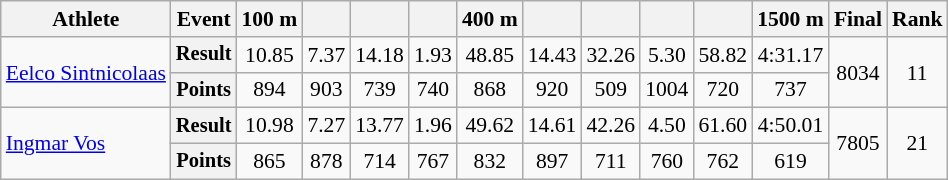<table class="wikitable" style="font-size:90%">
<tr>
<th>Athlete</th>
<th>Event</th>
<th>100 m</th>
<th></th>
<th></th>
<th></th>
<th>400 m</th>
<th></th>
<th></th>
<th></th>
<th></th>
<th>1500 m</th>
<th>Final</th>
<th>Rank</th>
</tr>
<tr align=center>
<td rowspan=2 align=left><a href='#'>Eelco Sintnicolaas</a></td>
<th style="font-size:95%">Result</th>
<td>10.85</td>
<td>7.37</td>
<td>14.18</td>
<td>1.93</td>
<td>48.85</td>
<td>14.43</td>
<td>32.26</td>
<td>5.30</td>
<td>58.82</td>
<td>4:31.17</td>
<td rowspan=2>8034</td>
<td rowspan=2>11</td>
</tr>
<tr align=center>
<th style="font-size:95%">Points</th>
<td>894</td>
<td>903</td>
<td>739</td>
<td>740</td>
<td>868</td>
<td>920</td>
<td>509</td>
<td>1004</td>
<td>720</td>
<td>737</td>
</tr>
<tr align=center>
<td rowspan=2 align=left><a href='#'>Ingmar Vos</a></td>
<th style="font-size:95%">Result</th>
<td>10.98</td>
<td>7.27</td>
<td>13.77</td>
<td>1.96</td>
<td>49.62</td>
<td>14.61</td>
<td>42.26</td>
<td>4.50</td>
<td>61.60</td>
<td>4:50.01</td>
<td rowspan=2>7805</td>
<td rowspan=2>21</td>
</tr>
<tr align=center>
<th style="font-size:95%">Points</th>
<td>865</td>
<td>878</td>
<td>714</td>
<td>767</td>
<td>832</td>
<td>897</td>
<td>711</td>
<td>760</td>
<td>762</td>
<td>619</td>
</tr>
</table>
